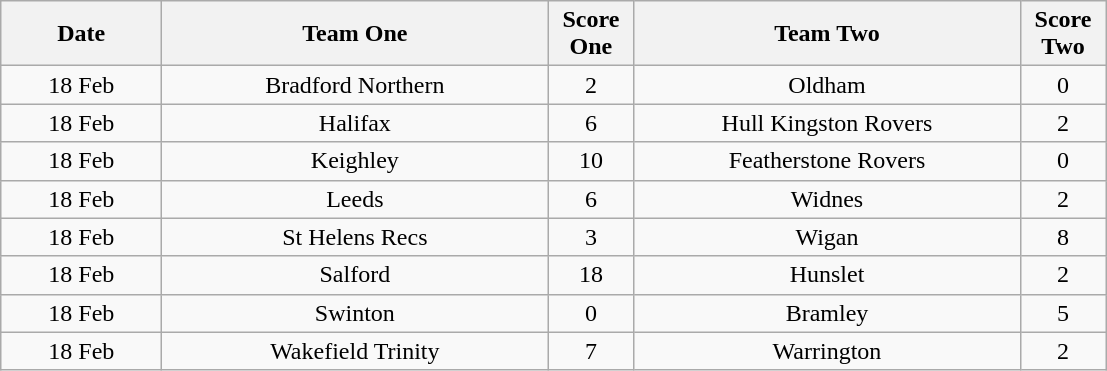<table class="wikitable" style="text-align: center">
<tr>
<th width=100>Date</th>
<th width=250>Team One</th>
<th width=50>Score One</th>
<th width=250>Team Two</th>
<th width=50>Score Two</th>
</tr>
<tr>
<td>18 Feb</td>
<td>Bradford Northern</td>
<td>2</td>
<td>Oldham</td>
<td>0</td>
</tr>
<tr>
<td>18 Feb</td>
<td>Halifax</td>
<td>6</td>
<td>Hull Kingston Rovers</td>
<td>2</td>
</tr>
<tr>
<td>18 Feb</td>
<td>Keighley</td>
<td>10</td>
<td>Featherstone Rovers</td>
<td>0</td>
</tr>
<tr>
<td>18 Feb</td>
<td>Leeds</td>
<td>6</td>
<td>Widnes</td>
<td>2</td>
</tr>
<tr>
<td>18 Feb</td>
<td>St Helens Recs</td>
<td>3</td>
<td>Wigan</td>
<td>8</td>
</tr>
<tr>
<td>18 Feb</td>
<td>Salford</td>
<td>18</td>
<td>Hunslet</td>
<td>2</td>
</tr>
<tr>
<td>18 Feb</td>
<td>Swinton</td>
<td>0</td>
<td>Bramley</td>
<td>5</td>
</tr>
<tr>
<td>18 Feb</td>
<td>Wakefield Trinity</td>
<td>7</td>
<td>Warrington</td>
<td>2</td>
</tr>
</table>
